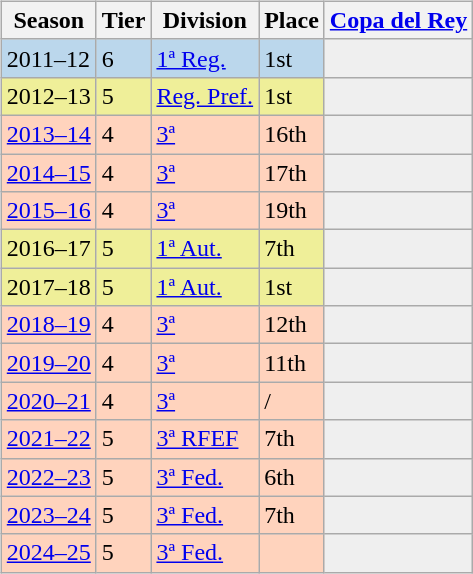<table>
<tr>
<td valign="top" width=0%><br><table class="wikitable">
<tr style="background:#f0f6fa;">
<th>Season</th>
<th>Tier</th>
<th>Division</th>
<th>Place</th>
<th><a href='#'>Copa del Rey</a></th>
</tr>
<tr>
<td style="background:#BBD7EC;">2011–12</td>
<td style="background:#BBD7EC;">6</td>
<td style="background:#BBD7EC;"><a href='#'>1ª Reg.</a></td>
<td style="background:#BBD7EC;">1st</td>
<th style="background:#efefef;"></th>
</tr>
<tr>
<td style="background:#EFEF99;">2012–13</td>
<td style="background:#EFEF99;">5</td>
<td style="background:#EFEF99;"><a href='#'>Reg. Pref.</a></td>
<td style="background:#EFEF99;">1st</td>
<th style="background:#efefef;"></th>
</tr>
<tr>
<td style="background:#FFD3BD;"><a href='#'>2013–14</a></td>
<td style="background:#FFD3BD;">4</td>
<td style="background:#FFD3BD;"><a href='#'>3ª</a></td>
<td style="background:#FFD3BD;">16th</td>
<th style="background:#efefef;"></th>
</tr>
<tr>
<td style="background:#FFD3BD;"><a href='#'>2014–15</a></td>
<td style="background:#FFD3BD;">4</td>
<td style="background:#FFD3BD;"><a href='#'>3ª</a></td>
<td style="background:#FFD3BD;">17th</td>
<th style="background:#efefef;"></th>
</tr>
<tr>
<td style="background:#FFD3BD;"><a href='#'>2015–16</a></td>
<td style="background:#FFD3BD;">4</td>
<td style="background:#FFD3BD;"><a href='#'>3ª</a></td>
<td style="background:#FFD3BD;">19th</td>
<th style="background:#efefef;"></th>
</tr>
<tr>
<td style="background:#EFEF99;">2016–17</td>
<td style="background:#EFEF99;">5</td>
<td style="background:#EFEF99;"><a href='#'>1ª Aut.</a></td>
<td style="background:#EFEF99;">7th</td>
<th style="background:#efefef;"></th>
</tr>
<tr>
<td style="background:#EFEF99;">2017–18</td>
<td style="background:#EFEF99;">5</td>
<td style="background:#EFEF99;"><a href='#'>1ª Aut.</a></td>
<td style="background:#EFEF99;">1st</td>
<th style="background:#efefef;"></th>
</tr>
<tr>
<td style="background:#FFD3BD;"><a href='#'>2018–19</a></td>
<td style="background:#FFD3BD;">4</td>
<td style="background:#FFD3BD;"><a href='#'>3ª</a></td>
<td style="background:#FFD3BD;">12th</td>
<th style="background:#efefef;"></th>
</tr>
<tr>
<td style="background:#FFD3BD;"><a href='#'>2019–20</a></td>
<td style="background:#FFD3BD;">4</td>
<td style="background:#FFD3BD;"><a href='#'>3ª</a></td>
<td style="background:#FFD3BD;">11th</td>
<th style="background:#efefef;"></th>
</tr>
<tr>
<td style="background:#FFD3BD;"><a href='#'>2020–21</a></td>
<td style="background:#FFD3BD;">4</td>
<td style="background:#FFD3BD;"><a href='#'>3ª</a></td>
<td style="background:#FFD3BD;"> / </td>
<th style="background:#efefef;"></th>
</tr>
<tr>
<td style="background:#FFD3BD;"><a href='#'>2021–22</a></td>
<td style="background:#FFD3BD;">5</td>
<td style="background:#FFD3BD;"><a href='#'>3ª RFEF</a></td>
<td style="background:#FFD3BD;">7th</td>
<th style="background:#efefef;"></th>
</tr>
<tr>
<td style="background:#FFD3BD;"><a href='#'>2022–23</a></td>
<td style="background:#FFD3BD;">5</td>
<td style="background:#FFD3BD;"><a href='#'>3ª Fed.</a></td>
<td style="background:#FFD3BD;">6th</td>
<th style="background:#efefef;"></th>
</tr>
<tr>
<td style="background:#FFD3BD;"><a href='#'>2023–24</a></td>
<td style="background:#FFD3BD;">5</td>
<td style="background:#FFD3BD;"><a href='#'>3ª Fed.</a></td>
<td style="background:#FFD3BD;">7th</td>
<th style="background:#efefef;"></th>
</tr>
<tr>
<td style="background:#FFD3BD;"><a href='#'>2024–25</a></td>
<td style="background:#FFD3BD;">5</td>
<td style="background:#FFD3BD;"><a href='#'>3ª Fed.</a></td>
<td style="background:#FFD3BD;"></td>
<th style="background:#efefef;"></th>
</tr>
</table>
</td>
</tr>
</table>
